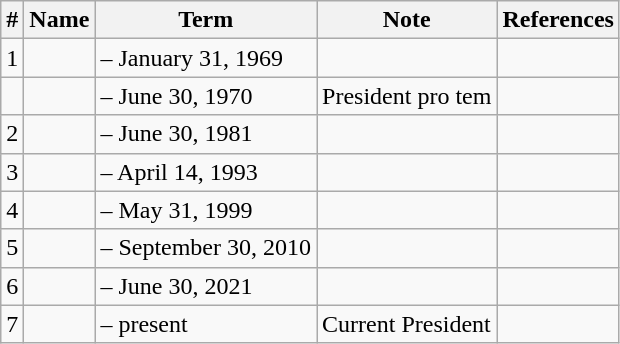<table class="wikitable sortable" border="1">
<tr>
<th>#</th>
<th>Name</th>
<th>Term</th>
<th>Note</th>
<th class="unsortable">References</th>
</tr>
<tr>
<td>1</td>
<td></td>
<td> – January 31, 1969</td>
<td></td>
<td align="center"></td>
</tr>
<tr>
<td></td>
<td></td>
<td> – June 30, 1970</td>
<td>President pro tem</td>
<td align="center"></td>
</tr>
<tr>
<td>2</td>
<td></td>
<td> – June 30, 1981</td>
<td></td>
<td align="center"></td>
</tr>
<tr>
<td>3</td>
<td></td>
<td> – April 14, 1993</td>
<td></td>
<td align="center"></td>
</tr>
<tr>
<td>4</td>
<td></td>
<td> – May 31, 1999</td>
<td></td>
<td align="center"></td>
</tr>
<tr>
<td>5</td>
<td></td>
<td> – September 30, 2010</td>
<td></td>
<td align="center"></td>
</tr>
<tr>
<td>6</td>
<td></td>
<td> – June 30, 2021</td>
<td></td>
<td align="center"></td>
</tr>
<tr>
<td>7</td>
<td></td>
<td> – present</td>
<td>Current President</td>
<td align="center"></td>
</tr>
</table>
